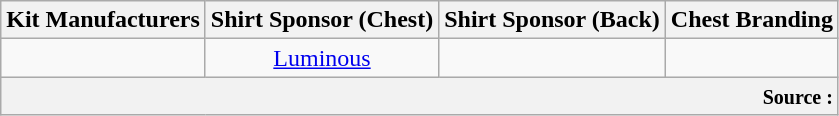<table class="wikitable" style="text-align: center;">
<tr>
<th>Kit Manufacturers</th>
<th>Shirt Sponsor (Chest)</th>
<th>Shirt Sponsor (Back)</th>
<th>Chest Branding</th>
</tr>
<tr>
<td></td>
<td><a href='#'>Luminous</a></td>
<td></td>
<td></td>
</tr>
<tr>
<th colspan="4" style="text-align:right;"><small> Source :</small></th>
</tr>
</table>
